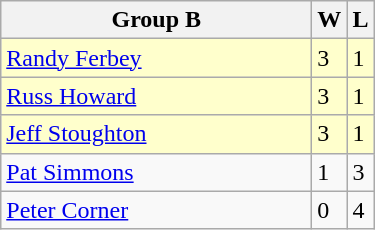<table class="wikitable">
<tr>
<th width=200>Group B</th>
<th>W</th>
<th>L</th>
</tr>
<tr bgcolor=#ffffcc>
<td> <a href='#'>Randy Ferbey</a></td>
<td>3</td>
<td>1</td>
</tr>
<tr bgcolor=#ffffcc>
<td> <a href='#'>Russ Howard</a></td>
<td>3</td>
<td>1</td>
</tr>
<tr bgcolor=#ffffcc>
<td> <a href='#'>Jeff Stoughton</a></td>
<td>3</td>
<td>1</td>
</tr>
<tr>
<td> <a href='#'>Pat Simmons</a></td>
<td>1</td>
<td>3</td>
</tr>
<tr>
<td> <a href='#'>Peter Corner</a></td>
<td>0</td>
<td>4</td>
</tr>
</table>
